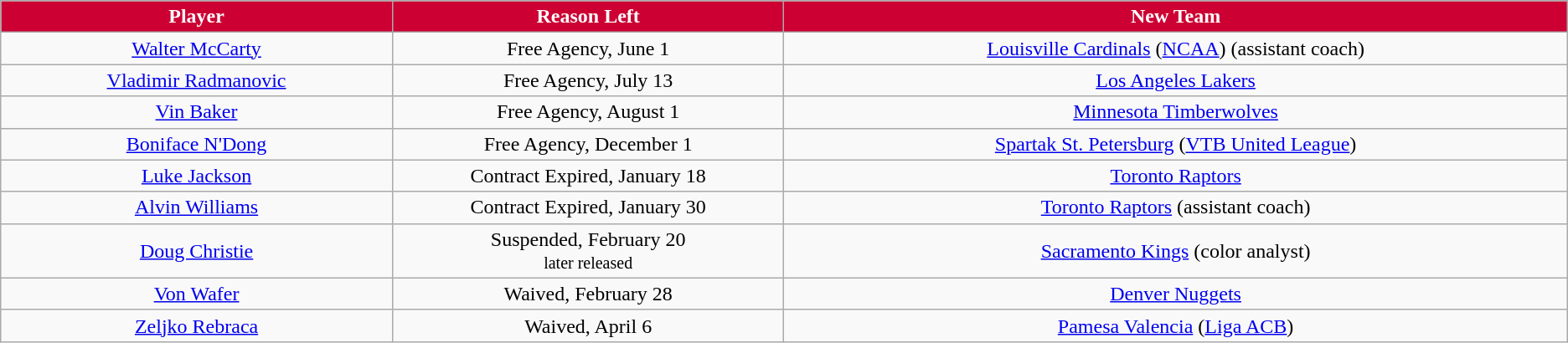<table class="wikitable sortable sortable">
<tr>
<th style="background:#CC0033; color:white" width="10%">Player</th>
<th style="background:#CC0033; color:white" width="10%">Reason Left</th>
<th style="background:#CC0033; color:white" width="20%">New Team</th>
</tr>
<tr style="text-align: center">
<td><a href='#'>Walter McCarty</a></td>
<td>Free Agency, June 1</td>
<td><a href='#'>Louisville Cardinals</a> (<a href='#'>NCAA</a>) (assistant coach)</td>
</tr>
<tr style="text-align: center">
<td><a href='#'>Vladimir Radmanovic</a></td>
<td>Free Agency, July 13</td>
<td><a href='#'>Los Angeles Lakers</a></td>
</tr>
<tr style="text-align: center">
<td><a href='#'>Vin Baker</a></td>
<td>Free Agency, August 1</td>
<td><a href='#'>Minnesota Timberwolves</a></td>
</tr>
<tr style="text-align: center">
<td><a href='#'>Boniface N'Dong</a></td>
<td>Free Agency, December 1</td>
<td><a href='#'>Spartak St. Petersburg</a> (<a href='#'>VTB United League</a>)</td>
</tr>
<tr style="text-align: center">
<td><a href='#'>Luke Jackson</a></td>
<td>Contract Expired, January 18</td>
<td><a href='#'>Toronto Raptors</a></td>
</tr>
<tr style="text-align: center">
<td><a href='#'>Alvin Williams</a></td>
<td>Contract Expired, January 30</td>
<td><a href='#'>Toronto Raptors</a> (assistant coach)</td>
</tr>
<tr style="text-align: center">
<td><a href='#'>Doug Christie</a></td>
<td>Suspended, February 20 <br><small>later released</small></td>
<td><a href='#'>Sacramento Kings</a> (color analyst)</td>
</tr>
<tr style="text-align: center">
<td><a href='#'>Von Wafer</a></td>
<td>Waived, February 28</td>
<td><a href='#'>Denver Nuggets</a></td>
</tr>
<tr style="text-align: center">
<td><a href='#'>Zeljko Rebraca</a></td>
<td>Waived, April 6</td>
<td><a href='#'>Pamesa Valencia</a> (<a href='#'>Liga ACB</a>)</td>
</tr>
</table>
